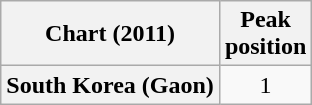<table class="wikitable plainrowheaders">
<tr>
<th>Chart (2011)</th>
<th>Peak<br>position</th>
</tr>
<tr>
<th scope="row">South Korea (Gaon)</th>
<td align="center">1</td>
</tr>
</table>
